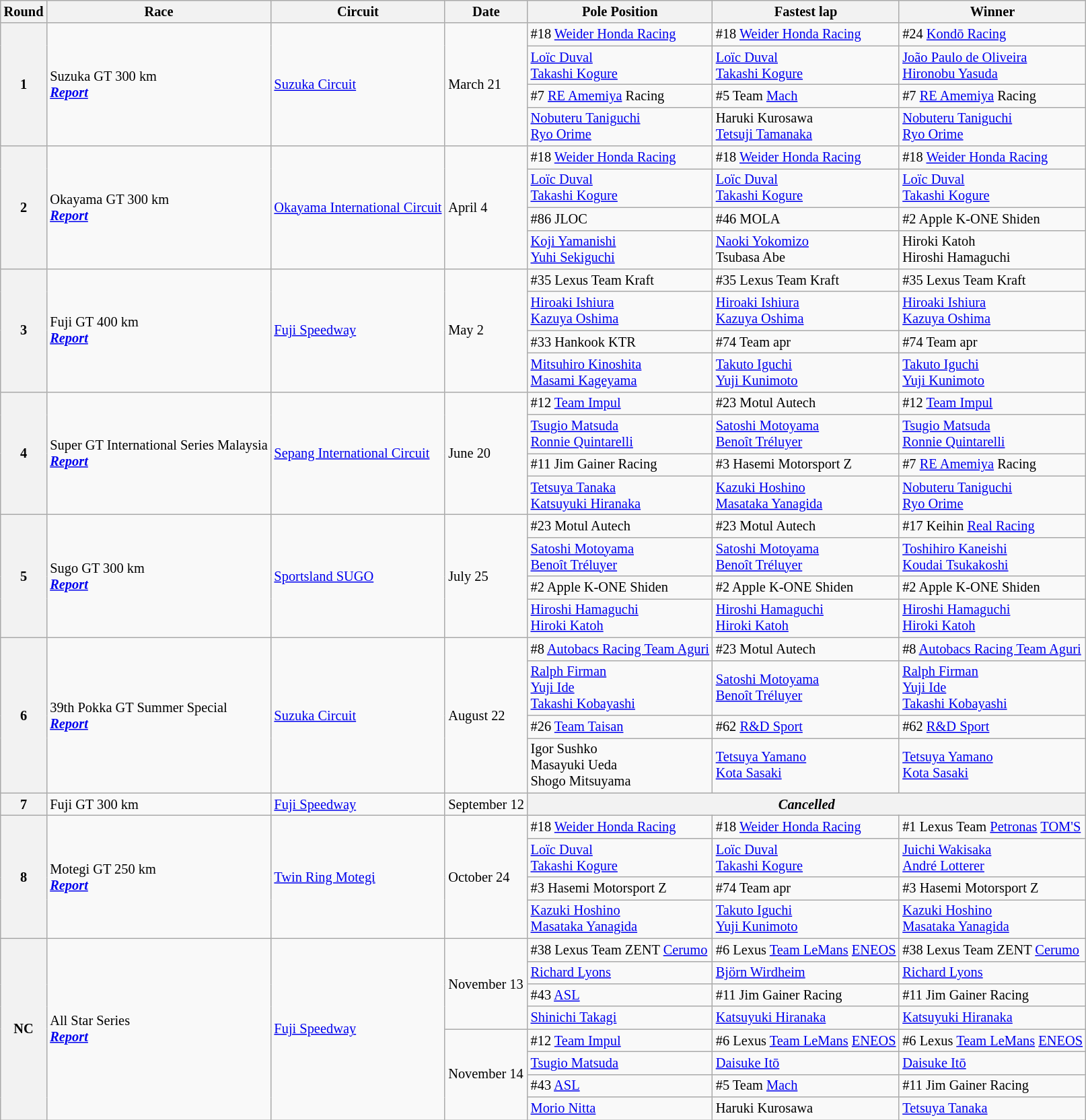<table class="wikitable" style="font-size: 85%;">
<tr>
<th>Round</th>
<th>Race</th>
<th>Circuit</th>
<th>Date</th>
<th>Pole Position</th>
<th>Fastest lap</th>
<th>Winner</th>
</tr>
<tr>
<th rowspan=4>1</th>
<td rowspan=4>Suzuka GT 300 km<br><strong><em><a href='#'>Report</a></em></strong></td>
<td rowspan=4> <a href='#'>Suzuka Circuit</a></td>
<td rowspan=4>March 21</td>
<td>#18 <a href='#'>Weider Honda Racing</a></td>
<td>#18 <a href='#'>Weider Honda Racing</a></td>
<td>#24 <a href='#'>Kondō Racing</a></td>
</tr>
<tr>
<td> <a href='#'>Loïc Duval</a><br> <a href='#'>Takashi Kogure</a></td>
<td> <a href='#'>Loïc Duval</a><br> <a href='#'>Takashi Kogure</a></td>
<td> <a href='#'>João Paulo de Oliveira</a><br> <a href='#'>Hironobu Yasuda</a></td>
</tr>
<tr>
<td>#7 <a href='#'>RE Amemiya</a> Racing</td>
<td>#5 Team <a href='#'>Mach</a></td>
<td>#7 <a href='#'>RE Amemiya</a> Racing</td>
</tr>
<tr>
<td> <a href='#'>Nobuteru Taniguchi</a><br> <a href='#'>Ryo Orime</a></td>
<td> Haruki Kurosawa<br> <a href='#'>Tetsuji Tamanaka</a></td>
<td> <a href='#'>Nobuteru Taniguchi</a><br> <a href='#'>Ryo Orime</a></td>
</tr>
<tr>
<th rowspan=4>2</th>
<td rowspan=4>Okayama GT 300 km<br><strong><em><a href='#'>Report</a></em></strong></td>
<td rowspan=4> <a href='#'>Okayama International Circuit</a></td>
<td rowspan=4>April 4</td>
<td>#18 <a href='#'>Weider Honda Racing</a></td>
<td>#18 <a href='#'>Weider Honda Racing</a></td>
<td>#18 <a href='#'>Weider Honda Racing</a></td>
</tr>
<tr>
<td> <a href='#'>Loïc Duval</a><br> <a href='#'>Takashi Kogure</a></td>
<td> <a href='#'>Loïc Duval</a><br> <a href='#'>Takashi Kogure</a></td>
<td> <a href='#'>Loïc Duval</a><br> <a href='#'>Takashi Kogure</a></td>
</tr>
<tr>
<td>#86 JLOC</td>
<td>#46 MOLA</td>
<td>#2 Apple K-ONE Shiden</td>
</tr>
<tr>
<td> <a href='#'>Koji Yamanishi</a><br> <a href='#'>Yuhi Sekiguchi</a></td>
<td> <a href='#'>Naoki Yokomizo</a><br> Tsubasa Abe</td>
<td> Hiroki Katoh<br> Hiroshi Hamaguchi</td>
</tr>
<tr>
<th rowspan=4>3</th>
<td rowspan=4>Fuji GT 400 km<br><strong><em><a href='#'>Report</a></em></strong></td>
<td rowspan=4> <a href='#'>Fuji Speedway</a></td>
<td rowspan=4>May 2</td>
<td>#35 Lexus Team Kraft</td>
<td>#35 Lexus Team Kraft</td>
<td>#35 Lexus Team Kraft</td>
</tr>
<tr>
<td> <a href='#'>Hiroaki Ishiura</a><br> <a href='#'>Kazuya Oshima</a></td>
<td> <a href='#'>Hiroaki Ishiura</a><br> <a href='#'>Kazuya Oshima</a></td>
<td> <a href='#'>Hiroaki Ishiura</a><br> <a href='#'>Kazuya Oshima</a></td>
</tr>
<tr>
<td>#33 Hankook KTR</td>
<td>#74 Team apr</td>
<td>#74 Team apr</td>
</tr>
<tr>
<td> <a href='#'>Mitsuhiro Kinoshita</a><br> <a href='#'>Masami Kageyama</a></td>
<td> <a href='#'>Takuto Iguchi</a><br> <a href='#'>Yuji Kunimoto</a></td>
<td> <a href='#'>Takuto Iguchi</a><br> <a href='#'>Yuji Kunimoto</a></td>
</tr>
<tr>
<th rowspan=4>4</th>
<td rowspan=4>Super GT International Series Malaysia<br><strong><em><a href='#'>Report</a></em></strong></td>
<td rowspan=4> <a href='#'>Sepang International Circuit</a></td>
<td rowspan=4>June 20</td>
<td>#12 <a href='#'>Team Impul</a></td>
<td>#23 Motul Autech</td>
<td>#12 <a href='#'>Team Impul</a></td>
</tr>
<tr>
<td> <a href='#'>Tsugio Matsuda</a><br> <a href='#'>Ronnie Quintarelli</a></td>
<td> <a href='#'>Satoshi Motoyama</a><br> <a href='#'>Benoît Tréluyer</a></td>
<td> <a href='#'>Tsugio Matsuda</a><br> <a href='#'>Ronnie Quintarelli</a></td>
</tr>
<tr>
<td>#11 Jim Gainer Racing</td>
<td>#3 Hasemi Motorsport Z</td>
<td>#7 <a href='#'>RE Amemiya</a> Racing</td>
</tr>
<tr>
<td> <a href='#'>Tetsuya Tanaka</a><br> <a href='#'>Katsuyuki Hiranaka</a></td>
<td> <a href='#'>Kazuki Hoshino</a><br> <a href='#'>Masataka Yanagida</a></td>
<td> <a href='#'>Nobuteru Taniguchi</a><br> <a href='#'>Ryo Orime</a></td>
</tr>
<tr>
<th rowspan=4>5</th>
<td rowspan=4>Sugo GT 300 km<br><strong><em><a href='#'>Report</a></em></strong></td>
<td rowspan=4> <a href='#'>Sportsland SUGO</a></td>
<td rowspan=4>July 25</td>
<td>#23 Motul Autech</td>
<td>#23 Motul Autech</td>
<td>#17 Keihin <a href='#'>Real Racing</a></td>
</tr>
<tr>
<td> <a href='#'>Satoshi Motoyama</a><br> <a href='#'>Benoît Tréluyer</a></td>
<td> <a href='#'>Satoshi Motoyama</a><br> <a href='#'>Benoît Tréluyer</a></td>
<td> <a href='#'>Toshihiro Kaneishi</a><br> <a href='#'>Koudai Tsukakoshi</a></td>
</tr>
<tr>
<td>#2 Apple K-ONE Shiden</td>
<td>#2 Apple K-ONE Shiden</td>
<td>#2 Apple K-ONE Shiden</td>
</tr>
<tr>
<td> <a href='#'>Hiroshi Hamaguchi</a><br> <a href='#'>Hiroki Katoh</a></td>
<td> <a href='#'>Hiroshi Hamaguchi</a><br> <a href='#'>Hiroki Katoh</a></td>
<td> <a href='#'>Hiroshi Hamaguchi</a><br> <a href='#'>Hiroki Katoh</a></td>
</tr>
<tr>
<th rowspan=4>6</th>
<td rowspan=4>39th Pokka GT Summer Special<br><strong><em><a href='#'>Report</a></em></strong></td>
<td rowspan=4> <a href='#'>Suzuka Circuit</a></td>
<td rowspan=4>August 22</td>
<td>#8 <a href='#'>Autobacs Racing Team Aguri</a></td>
<td>#23 Motul Autech</td>
<td>#8 <a href='#'>Autobacs Racing Team Aguri</a></td>
</tr>
<tr>
<td> <a href='#'>Ralph Firman</a><br> <a href='#'>Yuji Ide</a><br> <a href='#'>Takashi Kobayashi</a></td>
<td> <a href='#'>Satoshi Motoyama</a><br> <a href='#'>Benoît Tréluyer</a></td>
<td> <a href='#'>Ralph Firman</a><br> <a href='#'>Yuji Ide</a><br> <a href='#'>Takashi Kobayashi</a></td>
</tr>
<tr>
<td>#26 <a href='#'>Team Taisan</a></td>
<td>#62 <a href='#'>R&D Sport</a></td>
<td>#62 <a href='#'>R&D Sport</a></td>
</tr>
<tr>
<td> Igor Sushko<br> Masayuki Ueda<br> Shogo Mitsuyama</td>
<td> <a href='#'>Tetsuya Yamano</a><br> <a href='#'>Kota Sasaki</a></td>
<td> <a href='#'>Tetsuya Yamano</a><br> <a href='#'>Kota Sasaki</a></td>
</tr>
<tr>
<th>7</th>
<td>Fuji GT 300 km</td>
<td> <a href='#'>Fuji Speedway</a></td>
<td>September 12</td>
<th colspan="3"><em>Cancelled</em></th>
</tr>
<tr>
<th rowspan=4>8</th>
<td rowspan=4>Motegi GT 250 km<br><strong><em><a href='#'>Report</a></em></strong></td>
<td rowspan=4> <a href='#'>Twin Ring Motegi</a></td>
<td rowspan=4>October 24</td>
<td>#18 <a href='#'>Weider Honda Racing</a></td>
<td>#18 <a href='#'>Weider Honda Racing</a></td>
<td>#1 Lexus Team <a href='#'>Petronas</a> <a href='#'>TOM'S</a></td>
</tr>
<tr>
<td> <a href='#'>Loïc Duval</a><br> <a href='#'>Takashi Kogure</a></td>
<td> <a href='#'>Loïc Duval</a><br> <a href='#'>Takashi Kogure</a></td>
<td> <a href='#'>Juichi Wakisaka</a><br> <a href='#'>André Lotterer</a></td>
</tr>
<tr>
<td>#3 Hasemi Motorsport Z</td>
<td>#74 Team apr</td>
<td>#3 Hasemi Motorsport Z</td>
</tr>
<tr>
<td> <a href='#'>Kazuki Hoshino</a><br> <a href='#'>Masataka Yanagida</a></td>
<td> <a href='#'>Takuto Iguchi</a><br> <a href='#'>Yuji Kunimoto</a></td>
<td> <a href='#'>Kazuki Hoshino</a><br> <a href='#'>Masataka Yanagida</a></td>
</tr>
<tr>
<th rowspan=8>NC</th>
<td rowspan=8>All Star Series<br><strong><em><a href='#'>Report</a></em></strong></td>
<td rowspan=8> <a href='#'>Fuji Speedway</a></td>
<td rowspan=4>November 13</td>
<td>#38 Lexus Team ZENT <a href='#'>Cerumo</a></td>
<td>#6 Lexus <a href='#'>Team LeMans</a> <a href='#'>ENEOS</a></td>
<td>#38 Lexus Team ZENT <a href='#'>Cerumo</a></td>
</tr>
<tr>
<td> <a href='#'>Richard Lyons</a></td>
<td> <a href='#'>Björn Wirdheim</a></td>
<td> <a href='#'>Richard Lyons</a></td>
</tr>
<tr>
<td>#43 <a href='#'>ASL</a></td>
<td>#11 Jim Gainer Racing</td>
<td>#11 Jim Gainer Racing</td>
</tr>
<tr>
<td> <a href='#'>Shinichi Takagi</a></td>
<td> <a href='#'>Katsuyuki Hiranaka</a></td>
<td> <a href='#'>Katsuyuki Hiranaka</a></td>
</tr>
<tr>
<td rowspan=4>November 14</td>
<td>#12 <a href='#'>Team Impul</a></td>
<td>#6 Lexus <a href='#'>Team LeMans</a> <a href='#'>ENEOS</a></td>
<td>#6 Lexus <a href='#'>Team LeMans</a> <a href='#'>ENEOS</a></td>
</tr>
<tr>
<td> <a href='#'>Tsugio Matsuda</a></td>
<td> <a href='#'>Daisuke Itō</a></td>
<td> <a href='#'>Daisuke Itō</a></td>
</tr>
<tr>
<td>#43 <a href='#'>ASL</a></td>
<td>#5 Team <a href='#'>Mach</a></td>
<td>#11 Jim Gainer Racing</td>
</tr>
<tr>
<td> <a href='#'>Morio Nitta</a></td>
<td> Haruki Kurosawa</td>
<td> <a href='#'>Tetsuya Tanaka</a></td>
</tr>
</table>
